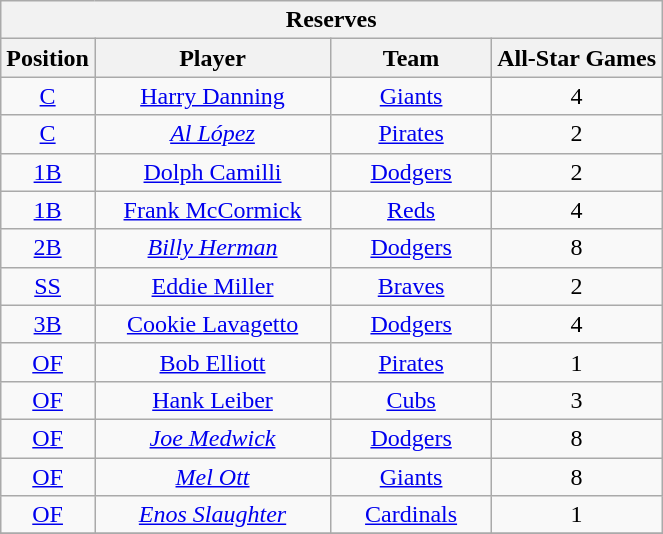<table class="wikitable" style="font-size: 100%; text-align:right;">
<tr>
<th colspan="4">Reserves</th>
</tr>
<tr>
<th>Position</th>
<th width="150">Player</th>
<th width="100">Team</th>
<th>All-Star Games</th>
</tr>
<tr>
<td align="center"><a href='#'>C</a></td>
<td align="center"><a href='#'>Harry Danning</a></td>
<td align="center"><a href='#'>Giants</a></td>
<td align="center">4</td>
</tr>
<tr>
<td align="center"><a href='#'>C</a></td>
<td align="center"><em><a href='#'>Al López</a></em></td>
<td align="center"><a href='#'>Pirates</a></td>
<td align="center">2</td>
</tr>
<tr>
<td align="center"><a href='#'>1B</a></td>
<td align="center"><a href='#'>Dolph Camilli</a></td>
<td align="center"><a href='#'>Dodgers</a></td>
<td align="center">2</td>
</tr>
<tr>
<td align="center"><a href='#'>1B</a></td>
<td align="center"><a href='#'>Frank McCormick</a></td>
<td align="center"><a href='#'>Reds</a></td>
<td align="center">4</td>
</tr>
<tr>
<td align="center"><a href='#'>2B</a></td>
<td align="center"><em><a href='#'>Billy Herman</a></em></td>
<td align="center"><a href='#'>Dodgers</a></td>
<td align="center">8</td>
</tr>
<tr>
<td align="center"><a href='#'>SS</a></td>
<td align="center"><a href='#'>Eddie Miller</a></td>
<td align="center"><a href='#'>Braves</a></td>
<td align="center">2</td>
</tr>
<tr>
<td align="center"><a href='#'>3B</a></td>
<td align="center"><a href='#'>Cookie Lavagetto</a></td>
<td align="center"><a href='#'>Dodgers</a></td>
<td align="center">4</td>
</tr>
<tr>
<td align="center"><a href='#'>OF</a></td>
<td align="center"><a href='#'>Bob Elliott</a></td>
<td align="center"><a href='#'>Pirates</a></td>
<td align="center">1</td>
</tr>
<tr>
<td align="center"><a href='#'>OF</a></td>
<td align="center"><a href='#'>Hank Leiber</a></td>
<td align="center"><a href='#'>Cubs</a></td>
<td align="center">3</td>
</tr>
<tr>
<td align="center"><a href='#'>OF</a></td>
<td align="center"><em><a href='#'>Joe Medwick</a></em></td>
<td align="center"><a href='#'>Dodgers</a></td>
<td align="center">8</td>
</tr>
<tr>
<td align="center"><a href='#'>OF</a></td>
<td align="center"><em><a href='#'>Mel Ott</a></em></td>
<td align="center"><a href='#'>Giants</a></td>
<td align="center">8</td>
</tr>
<tr>
<td align="center"><a href='#'>OF</a></td>
<td align="center"><em><a href='#'>Enos Slaughter</a></em></td>
<td align="center"><a href='#'>Cardinals</a></td>
<td align="center">1</td>
</tr>
<tr>
</tr>
</table>
